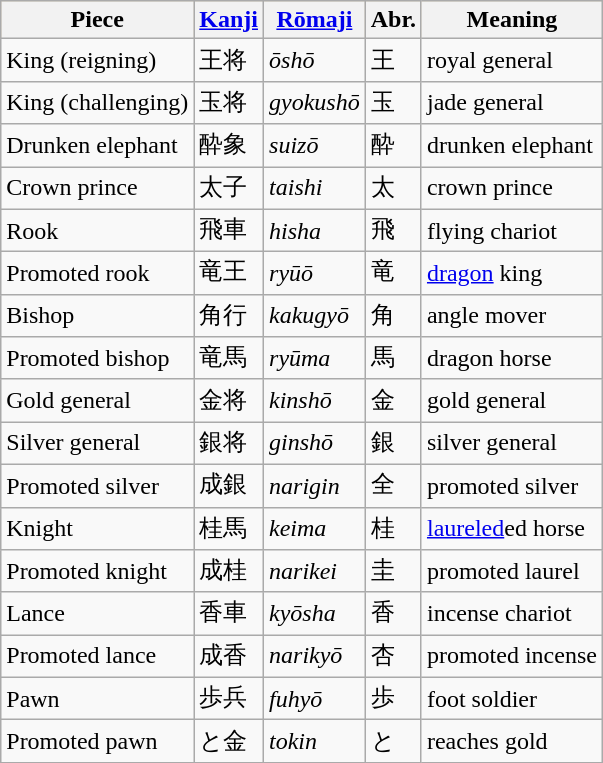<table class=wikitable>
<tr style="background:#EDD9AB;">
<th>Piece</th>
<th><a href='#'>Kanji</a></th>
<th><a href='#'>Rōmaji</a></th>
<th>Abr.</th>
<th>Meaning</th>
</tr>
<tr>
<td>King (reigning)</td>
<td>王将</td>
<td><em>ōshō</em></td>
<td>王</td>
<td>royal general</td>
</tr>
<tr>
<td>King (challenging)</td>
<td>玉将</td>
<td><em>gyokushō</em></td>
<td>玉</td>
<td>jade general</td>
</tr>
<tr>
<td>Drunken elephant</td>
<td>酔象</td>
<td><em>suizō</em></td>
<td>酔</td>
<td>drunken elephant</td>
</tr>
<tr>
<td>Crown prince</td>
<td>太子</td>
<td><em>taishi</em></td>
<td>太</td>
<td>crown prince</td>
</tr>
<tr>
<td>Rook</td>
<td>飛車</td>
<td><em>hisha</em></td>
<td>飛</td>
<td>flying chariot</td>
</tr>
<tr>
<td>Promoted rook</td>
<td>竜王</td>
<td><em>ryūō</em></td>
<td>竜</td>
<td><a href='#'>dragon</a> king</td>
</tr>
<tr>
<td>Bishop</td>
<td>角行</td>
<td><em>kakugyō</em></td>
<td>角</td>
<td>angle mover</td>
</tr>
<tr>
<td>Promoted bishop</td>
<td>竜馬</td>
<td><em>ryūma</em></td>
<td>馬</td>
<td>dragon horse</td>
</tr>
<tr>
<td>Gold general</td>
<td>金将</td>
<td><em>kinshō</em></td>
<td>金</td>
<td>gold general</td>
</tr>
<tr>
<td>Silver general</td>
<td>銀将</td>
<td><em>ginshō</em></td>
<td>銀</td>
<td>silver general</td>
</tr>
<tr>
<td>Promoted silver</td>
<td>成銀</td>
<td><em>narigin</em></td>
<td>全</td>
<td>promoted silver</td>
</tr>
<tr>
<td>Knight</td>
<td>桂馬</td>
<td><em>keima</em></td>
<td>桂</td>
<td><a href='#'>laureled</a>ed horse</td>
</tr>
<tr>
<td>Promoted knight</td>
<td>成桂</td>
<td><em>narikei</em></td>
<td>圭</td>
<td>promoted laurel</td>
</tr>
<tr>
<td>Lance</td>
<td>香車</td>
<td><em>kyōsha</em></td>
<td>香</td>
<td>incense chariot</td>
</tr>
<tr>
<td>Promoted lance</td>
<td>成香</td>
<td><em>narikyō</em></td>
<td>杏</td>
<td>promoted incense</td>
</tr>
<tr>
<td>Pawn</td>
<td>歩兵</td>
<td><em>fuhyō</em></td>
<td>歩</td>
<td>foot soldier</td>
</tr>
<tr>
<td>Promoted pawn</td>
<td>と金</td>
<td><em>tokin</em></td>
<td>と</td>
<td>reaches gold</td>
</tr>
</table>
